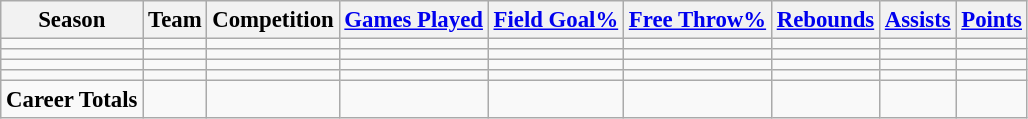<table class="wikitable" style="font-size: 95%;">
<tr>
<th>Season</th>
<th>Team</th>
<th>Competition</th>
<th><a href='#'>Games Played</a></th>
<th><a href='#'>Field Goal%</a></th>
<th><a href='#'>Free Throw%</a></th>
<th><a href='#'>Rebounds</a></th>
<th><a href='#'>Assists</a></th>
<th><a href='#'>Points</a></th>
</tr>
<tr>
<td></td>
<td></td>
<td></td>
<td></td>
<td></td>
<td></td>
<td></td>
<td></td>
<td></td>
</tr>
<tr>
<td></td>
<td></td>
<td></td>
<td></td>
<td></td>
<td></td>
<td></td>
<td></td>
<td></td>
</tr>
<tr>
<td></td>
<td></td>
<td></td>
<td></td>
<td></td>
<td></td>
<td></td>
<td></td>
<td></td>
</tr>
<tr>
<td></td>
<td></td>
<td></td>
<td></td>
<td></td>
<td></td>
<td></td>
<td></td>
<td></td>
</tr>
<tr>
<td><strong>Career Totals</strong></td>
<td></td>
<td></td>
<td></td>
<td></td>
<td></td>
<td></td>
<td></td>
<td></td>
</tr>
</table>
